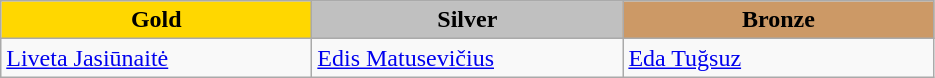<table class="wikitable" style="text-align:left">
<tr align="center">
<td width=200 bgcolor=gold><strong>Gold</strong></td>
<td width=200 bgcolor=silver><strong>Silver</strong></td>
<td width=200 bgcolor=CC9966><strong>Bronze</strong></td>
</tr>
<tr>
<td><a href='#'>Liveta Jasiūnaitė</a><br></td>
<td><a href='#'>Edis Matusevičius</a><br></td>
<td><a href='#'>Eda Tuğsuz</a><br></td>
</tr>
</table>
